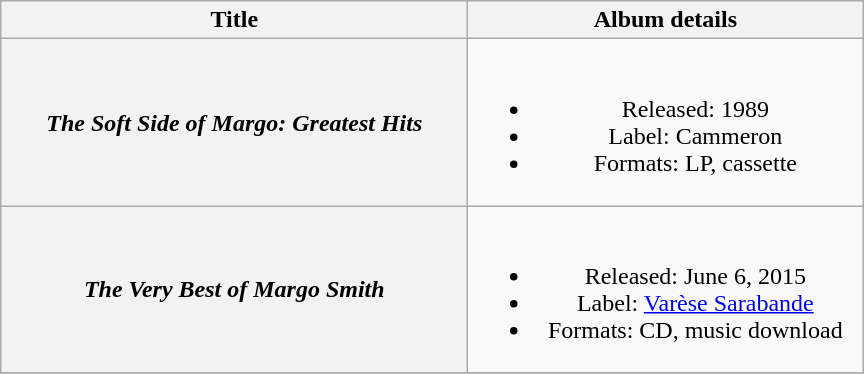<table class="wikitable plainrowheaders" style="text-align:center;">
<tr>
<th scope="col" style="width:19em;">Title</th>
<th scope="col" style="width:16em;">Album details</th>
</tr>
<tr>
<th scope="row"><em>The Soft Side of Margo: Greatest Hits</em></th>
<td><br><ul><li>Released: 1989</li><li>Label: Cammeron</li><li>Formats: LP, cassette</li></ul></td>
</tr>
<tr>
<th scope="row"><em>The Very Best of Margo Smith</em></th>
<td><br><ul><li>Released: June 6, 2015</li><li>Label: <a href='#'>Varèse Sarabande</a></li><li>Formats: CD, music download</li></ul></td>
</tr>
<tr>
</tr>
</table>
